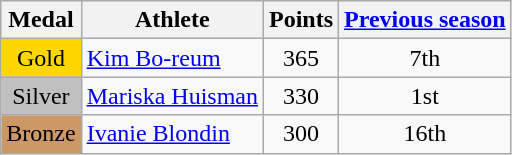<table class="wikitable">
<tr>
<th>Medal</th>
<th>Athlete</th>
<th>Points</th>
<th><a href='#'>Previous season</a></th>
</tr>
<tr align="center">
<td bgcolor="gold">Gold</td>
<td align="left"> <a href='#'>Kim Bo-reum</a></td>
<td>365</td>
<td>7th</td>
</tr>
<tr align="center">
<td bgcolor="silver">Silver</td>
<td align="left"> <a href='#'>Mariska Huisman</a></td>
<td>330</td>
<td>1st</td>
</tr>
<tr align="center">
<td bgcolor="CC9966">Bronze</td>
<td align="left"> <a href='#'>Ivanie Blondin</a></td>
<td>300</td>
<td>16th</td>
</tr>
</table>
